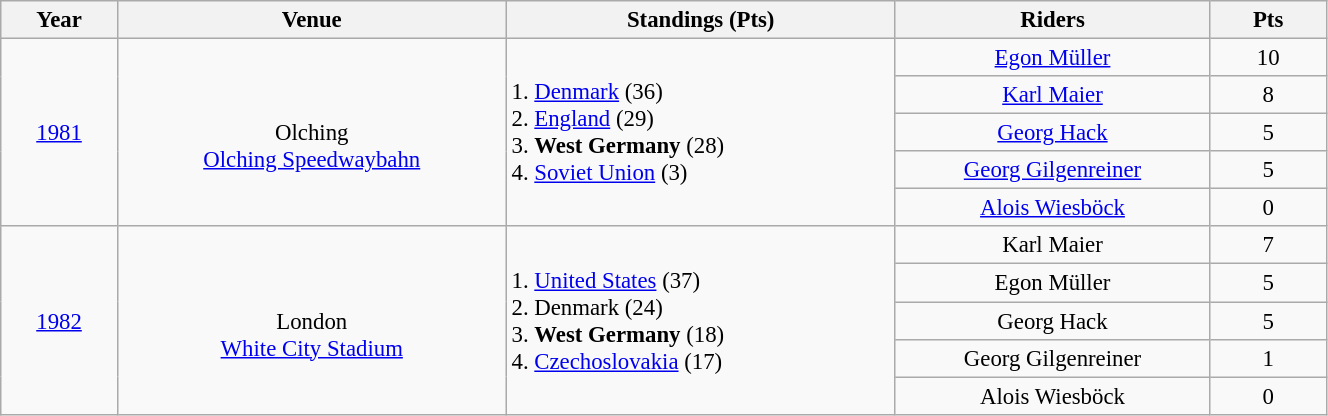<table class="wikitable"   style="font-size: 95%; width: 70%; text-align: center;">
<tr>
<th width=40>Year</th>
<th width=150>Venue</th>
<th width=150>Standings (Pts)</th>
<th width=120>Riders</th>
<th width=40>Pts</th>
</tr>
<tr>
<td rowspan="5"><a href='#'>1981</a></td>
<td rowspan="5"><br>Olching<br><a href='#'>Olching Speedwaybahn</a></td>
<td rowspan="5" style="text-align: left;">1.  <a href='#'>Denmark</a> (36)<br>2.  <a href='#'>England</a> (29)<br>3.  <strong>West Germany</strong> (28)<br>4.  <a href='#'>Soviet Union</a> (3)</td>
<td><a href='#'>Egon Müller</a></td>
<td>10</td>
</tr>
<tr>
<td><a href='#'>Karl Maier</a></td>
<td>8</td>
</tr>
<tr>
<td><a href='#'>Georg Hack</a></td>
<td>5</td>
</tr>
<tr>
<td><a href='#'>Georg Gilgenreiner</a></td>
<td>5</td>
</tr>
<tr>
<td><a href='#'>Alois Wiesböck</a></td>
<td>0</td>
</tr>
<tr>
<td rowspan="5"><a href='#'>1982</a></td>
<td rowspan="5"><br>London<br><a href='#'>White City Stadium</a></td>
<td rowspan="5" style="text-align: left;">1.  <a href='#'>United States</a> (37)<br>2.  Denmark (24)<br>3.  <strong>West Germany</strong> (18)<br>4.  <a href='#'>Czechoslovakia</a> (17)</td>
<td>Karl Maier</td>
<td>7</td>
</tr>
<tr>
<td>Egon Müller</td>
<td>5</td>
</tr>
<tr>
<td>Georg Hack</td>
<td>5</td>
</tr>
<tr>
<td>Georg Gilgenreiner</td>
<td>1</td>
</tr>
<tr>
<td>Alois Wiesböck</td>
<td>0</td>
</tr>
</table>
